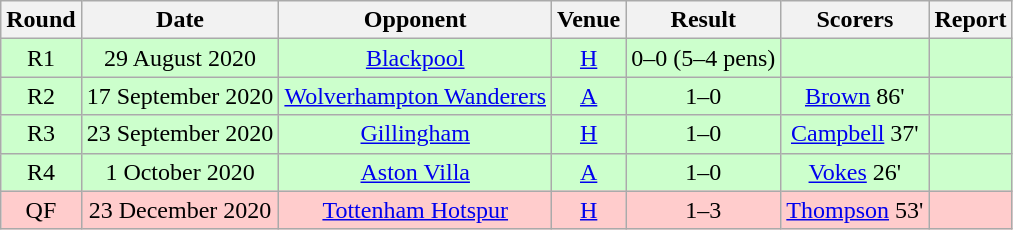<table class="wikitable" style="font-size:100%; text-align:center">
<tr>
<th>Round</th>
<th>Date</th>
<th>Opponent</th>
<th>Venue</th>
<th>Result</th>
<th>Scorers</th>
<th>Report</th>
</tr>
<tr bgcolor=CCFFCC>
<td>R1</td>
<td>29 August 2020</td>
<td><a href='#'>Blackpool</a></td>
<td><a href='#'>H</a></td>
<td>0–0 (5–4 pens)</td>
<td></td>
<td></td>
</tr>
<tr bgcolor=CCFFCC>
<td>R2</td>
<td>17 September 2020</td>
<td><a href='#'>Wolverhampton Wanderers</a></td>
<td><a href='#'>A</a></td>
<td>1–0</td>
<td><a href='#'>Brown</a> 86'</td>
<td></td>
</tr>
<tr bgcolor=CCFFCC>
<td>R3</td>
<td>23 September 2020</td>
<td><a href='#'>Gillingham</a></td>
<td><a href='#'>H</a></td>
<td>1–0</td>
<td><a href='#'>Campbell</a> 37'</td>
<td></td>
</tr>
<tr bgcolor=CCFFCC>
<td>R4</td>
<td>1 October 2020</td>
<td><a href='#'>Aston Villa</a></td>
<td><a href='#'>A</a></td>
<td>1–0</td>
<td><a href='#'>Vokes</a> 26'</td>
<td></td>
</tr>
<tr bgcolor=FFCCCC>
<td>QF</td>
<td>23 December 2020</td>
<td><a href='#'>Tottenham Hotspur</a></td>
<td><a href='#'>H</a></td>
<td>1–3</td>
<td><a href='#'>Thompson</a> 53'</td>
<td></td>
</tr>
</table>
